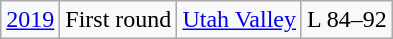<table class="wikitable">
<tr align="center">
<td><a href='#'>2019</a></td>
<td>First round</td>
<td><a href='#'>Utah Valley</a></td>
<td>L 84–92</td>
</tr>
</table>
